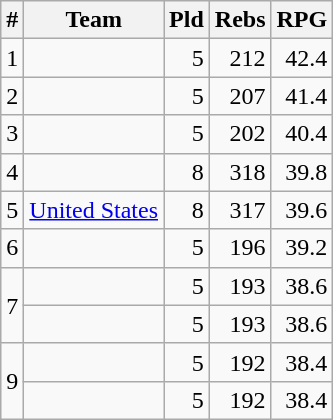<table class=wikitable style="text-align:right; display:inline-table;">
<tr>
<th>#</th>
<th>Team</th>
<th>Pld</th>
<th>Rebs</th>
<th>RPG</th>
</tr>
<tr>
<td>1</td>
<td align=left><strong></strong></td>
<td>5</td>
<td>212</td>
<td>42.4</td>
</tr>
<tr>
<td>2</td>
<td align=left></td>
<td>5</td>
<td>207</td>
<td>41.4</td>
</tr>
<tr>
<td>3</td>
<td align=left></td>
<td>5</td>
<td>202</td>
<td>40.4</td>
</tr>
<tr>
<td>4</td>
<td align=left></td>
<td>8</td>
<td>318</td>
<td>39.8</td>
</tr>
<tr>
<td>5</td>
<td align=left> <a href='#'>United States</a></td>
<td>8</td>
<td>317</td>
<td>39.6</td>
</tr>
<tr>
<td>6</td>
<td align=left></td>
<td>5</td>
<td>196</td>
<td>39.2</td>
</tr>
<tr>
<td rowspan=2>7</td>
<td align=left></td>
<td>5</td>
<td>193</td>
<td>38.6</td>
</tr>
<tr>
<td align=left></td>
<td>5</td>
<td>193</td>
<td>38.6</td>
</tr>
<tr>
<td rowspan=2>9</td>
<td align=left></td>
<td>5</td>
<td>192</td>
<td>38.4</td>
</tr>
<tr>
<td align=left></td>
<td>5</td>
<td>192</td>
<td>38.4</td>
</tr>
</table>
